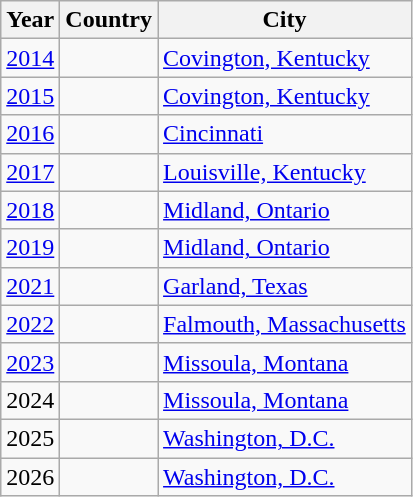<table class="wikitable">
<tr>
<th>Year</th>
<th>Country</th>
<th>City</th>
</tr>
<tr>
<td align=center><a href='#'>2014</a></td>
<td></td>
<td><a href='#'>Covington, Kentucky</a></td>
</tr>
<tr>
<td align=center><a href='#'>2015</a></td>
<td></td>
<td><a href='#'>Covington, Kentucky</a></td>
</tr>
<tr>
<td align=center><a href='#'>2016</a></td>
<td></td>
<td><a href='#'>Cincinnati</a></td>
</tr>
<tr>
<td align=center><a href='#'>2017</a></td>
<td></td>
<td><a href='#'>Louisville, Kentucky</a></td>
</tr>
<tr>
<td align=center><a href='#'>2018</a></td>
<td></td>
<td><a href='#'>Midland, Ontario</a></td>
</tr>
<tr>
<td align=center><a href='#'>2019</a></td>
<td></td>
<td><a href='#'>Midland, Ontario</a></td>
</tr>
<tr>
<td align=center><a href='#'>2021</a></td>
<td></td>
<td><a href='#'>Garland, Texas</a></td>
</tr>
<tr>
<td align=center><a href='#'>2022</a></td>
<td></td>
<td><a href='#'>Falmouth, Massachusetts</a></td>
</tr>
<tr>
<td align=center><a href='#'>2023</a></td>
<td></td>
<td><a href='#'>Missoula, Montana</a></td>
</tr>
<tr>
<td align=center>2024</td>
<td></td>
<td><a href='#'>Missoula, Montana</a></td>
</tr>
<tr>
<td align=center>2025</td>
<td></td>
<td><a href='#'>Washington, D.C.</a></td>
</tr>
<tr>
<td align=center>2026</td>
<td></td>
<td><a href='#'>Washington, D.C.</a></td>
</tr>
</table>
